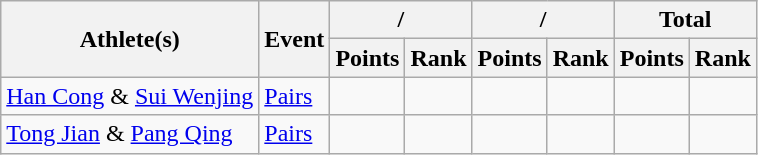<table class="wikitable">
<tr>
<th rowspan="2">Athlete(s)</th>
<th rowspan="2">Event</th>
<th colspan="2">/</th>
<th colspan="2">/</th>
<th colspan="2">Total</th>
</tr>
<tr>
<th>Points</th>
<th>Rank</th>
<th>Points</th>
<th>Rank</th>
<th>Points</th>
<th>Rank</th>
</tr>
<tr>
<td><a href='#'>Han Cong</a> & <a href='#'>Sui Wenjing</a></td>
<td><a href='#'>Pairs</a></td>
<td></td>
<td></td>
<td></td>
<td></td>
<td></td>
<td></td>
</tr>
<tr>
<td><a href='#'>Tong Jian</a> & <a href='#'>Pang Qing</a></td>
<td><a href='#'>Pairs</a></td>
<td></td>
<td></td>
<td></td>
<td></td>
<td></td>
<td></td>
</tr>
</table>
